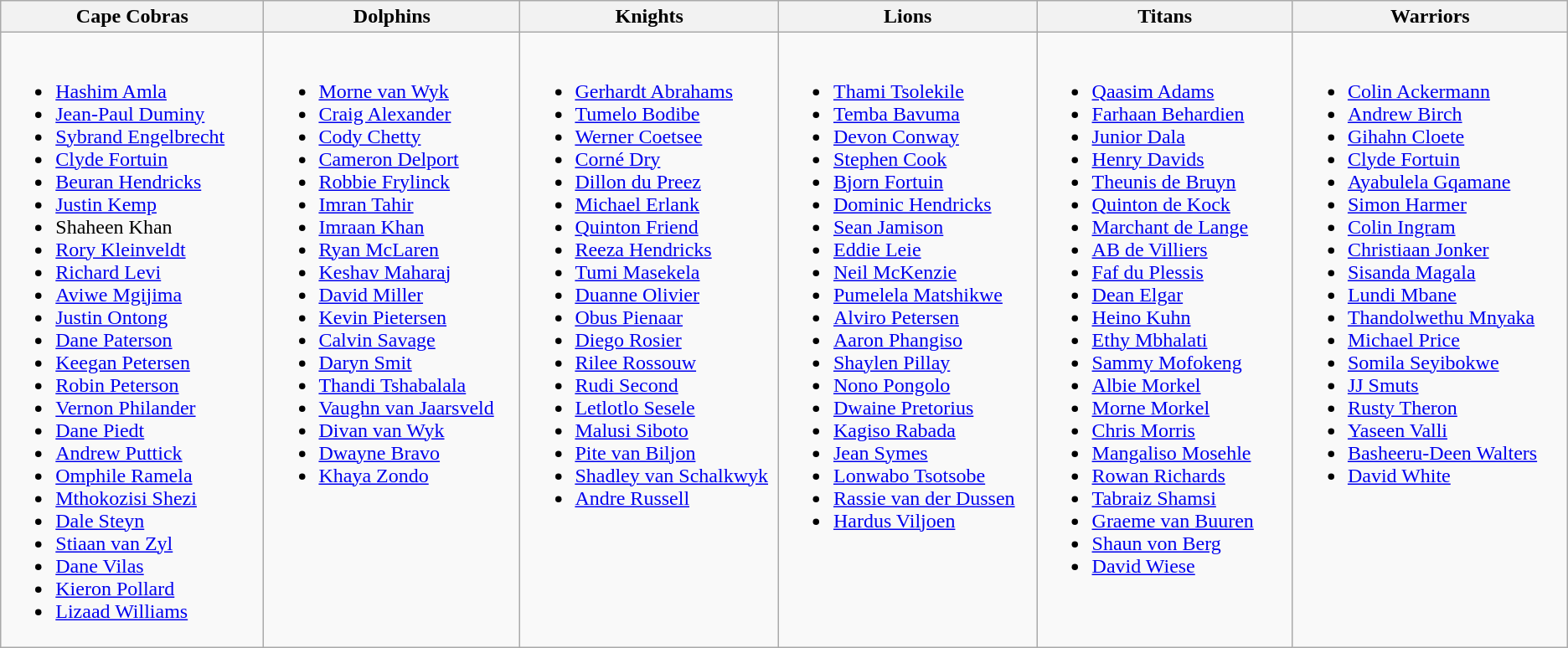<table class="wikitable">
<tr>
<th width=330>Cape Cobras</th>
<th width=330>Dolphins</th>
<th width=330>Knights</th>
<th width=330>Lions</th>
<th width=330>Titans</th>
<th width=330>Warriors</th>
</tr>
<tr>
<td valign=top><br><ul><li><a href='#'>Hashim Amla</a></li><li><a href='#'>Jean-Paul Duminy</a></li><li><a href='#'>Sybrand Engelbrecht</a></li><li><a href='#'>Clyde Fortuin</a></li><li><a href='#'>Beuran Hendricks</a></li><li><a href='#'>Justin Kemp</a></li><li>Shaheen Khan</li><li><a href='#'>Rory Kleinveldt</a></li><li><a href='#'>Richard Levi</a></li><li><a href='#'>Aviwe Mgijima</a></li><li><a href='#'>Justin Ontong</a></li><li><a href='#'>Dane Paterson</a></li><li><a href='#'>Keegan Petersen</a></li><li><a href='#'>Robin Peterson</a></li><li><a href='#'>Vernon Philander</a></li><li><a href='#'>Dane Piedt</a></li><li><a href='#'>Andrew Puttick</a></li><li><a href='#'>Omphile Ramela</a></li><li><a href='#'>Mthokozisi Shezi</a></li><li><a href='#'>Dale Steyn</a></li><li><a href='#'>Stiaan van Zyl</a></li><li><a href='#'>Dane Vilas</a></li><li><a href='#'>Kieron Pollard</a></li><li><a href='#'>Lizaad Williams</a></li></ul></td>
<td valign=top><br><ul><li><a href='#'>Morne van Wyk</a></li><li><a href='#'>Craig Alexander</a></li><li><a href='#'>Cody Chetty</a></li><li><a href='#'>Cameron Delport</a></li><li><a href='#'>Robbie Frylinck</a></li><li><a href='#'>Imran Tahir</a></li><li><a href='#'>Imraan Khan</a></li><li><a href='#'>Ryan McLaren</a></li><li><a href='#'>Keshav Maharaj</a></li><li><a href='#'>David Miller</a></li><li><a href='#'>Kevin Pietersen</a></li><li><a href='#'>Calvin Savage</a></li><li><a href='#'>Daryn Smit</a></li><li><a href='#'>Thandi Tshabalala</a></li><li><a href='#'>Vaughn van Jaarsveld</a></li><li><a href='#'>Divan van Wyk</a></li><li><a href='#'>Dwayne Bravo</a></li><li><a href='#'>Khaya Zondo</a></li></ul></td>
<td valign=top><br><ul><li><a href='#'>Gerhardt Abrahams</a></li><li><a href='#'>Tumelo Bodibe</a></li><li><a href='#'>Werner Coetsee</a></li><li><a href='#'>Corné Dry</a></li><li><a href='#'>Dillon du Preez</a></li><li><a href='#'>Michael Erlank</a></li><li><a href='#'>Quinton Friend</a></li><li><a href='#'>Reeza Hendricks</a></li><li><a href='#'>Tumi Masekela</a></li><li><a href='#'>Duanne Olivier</a></li><li><a href='#'>Obus Pienaar</a></li><li><a href='#'>Diego Rosier</a></li><li><a href='#'>Rilee Rossouw</a></li><li><a href='#'>Rudi Second</a></li><li><a href='#'>Letlotlo Sesele</a></li><li><a href='#'>Malusi Siboto</a></li><li><a href='#'>Pite van Biljon</a></li><li><a href='#'>Shadley van Schalkwyk</a></li><li><a href='#'>Andre Russell</a></li></ul></td>
<td valign=top><br><ul><li><a href='#'>Thami Tsolekile</a></li><li><a href='#'>Temba Bavuma</a></li><li><a href='#'>Devon Conway</a></li><li><a href='#'>Stephen Cook</a></li><li><a href='#'>Bjorn Fortuin</a></li><li><a href='#'>Dominic Hendricks</a></li><li><a href='#'>Sean Jamison</a></li><li><a href='#'>Eddie Leie</a></li><li><a href='#'>Neil McKenzie</a></li><li><a href='#'>Pumelela Matshikwe</a></li><li><a href='#'>Alviro Petersen</a></li><li><a href='#'>Aaron Phangiso</a></li><li><a href='#'>Shaylen Pillay</a></li><li><a href='#'>Nono Pongolo</a></li><li><a href='#'>Dwaine Pretorius</a></li><li><a href='#'>Kagiso Rabada</a></li><li><a href='#'>Jean Symes</a></li><li><a href='#'>Lonwabo Tsotsobe</a></li><li><a href='#'>Rassie van der Dussen</a></li><li><a href='#'>Hardus Viljoen</a></li></ul></td>
<td valign=top><br><ul><li><a href='#'>Qaasim Adams</a></li><li><a href='#'>Farhaan Behardien</a></li><li><a href='#'>Junior Dala</a></li><li><a href='#'>Henry Davids</a></li><li><a href='#'>Theunis de Bruyn</a></li><li><a href='#'>Quinton de Kock</a></li><li><a href='#'>Marchant de Lange</a></li><li><a href='#'>AB de Villiers</a></li><li><a href='#'>Faf du Plessis</a></li><li><a href='#'>Dean Elgar</a></li><li><a href='#'>Heino Kuhn</a></li><li><a href='#'>Ethy Mbhalati</a></li><li><a href='#'>Sammy Mofokeng</a></li><li><a href='#'>Albie Morkel</a></li><li><a href='#'>Morne Morkel</a></li><li><a href='#'>Chris Morris</a></li><li><a href='#'>Mangaliso Mosehle</a></li><li><a href='#'>Rowan Richards</a></li><li><a href='#'>Tabraiz Shamsi</a></li><li><a href='#'>Graeme van Buuren</a></li><li><a href='#'>Shaun von Berg</a></li><li><a href='#'>David Wiese</a></li></ul></td>
<td valign=top><br><ul><li><a href='#'>Colin Ackermann</a></li><li><a href='#'>Andrew Birch</a></li><li><a href='#'>Gihahn Cloete</a></li><li><a href='#'>Clyde Fortuin</a></li><li><a href='#'>Ayabulela Gqamane</a></li><li><a href='#'>Simon Harmer</a></li><li><a href='#'>Colin Ingram</a></li><li><a href='#'>Christiaan Jonker</a></li><li><a href='#'>Sisanda Magala</a></li><li><a href='#'>Lundi Mbane</a></li><li><a href='#'>Thandolwethu Mnyaka</a></li><li><a href='#'>Michael Price</a></li><li><a href='#'>Somila Seyibokwe</a></li><li><a href='#'>JJ Smuts</a></li><li><a href='#'>Rusty Theron</a></li><li><a href='#'>Yaseen Valli</a></li><li><a href='#'>Basheeru-Deen Walters</a></li><li><a href='#'>David White</a></li></ul></td>
</tr>
</table>
